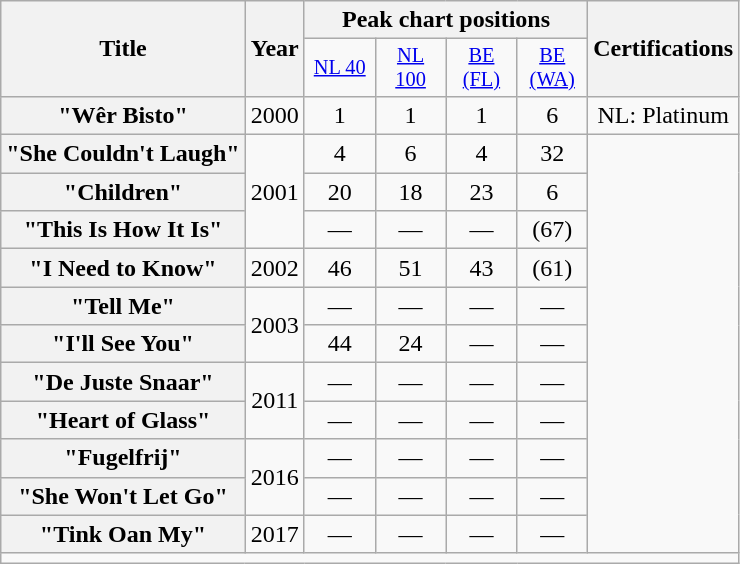<table class="wikitable plainrowheaders" style="text-align:center;">
<tr>
<th scope="col" rowspan="2">Title</th>
<th scope="col" rowspan="2">Year</th>
<th scope="col" colspan="4">Peak chart positions</th>
<th scope="col" rowspan="2">Certifications</th>
</tr>
<tr>
<td scope="col" style="width:3em;font-size:85%;"><a href='#'>NL 40</a></td>
<td scope="col" style="width:3em;font-size:85%;"><a href='#'>NL 100</a></td>
<td scope="col" style="width:3em;font-size:85%;"><a href='#'>BE (FL)</a></td>
<td scope="col" style="width:3em;font-size:85%;"><a href='#'>BE (WA)</a></td>
</tr>
<tr>
<th scope="row">"Wêr Bisto"</th>
<td>2000</td>
<td>1</td>
<td>1</td>
<td>1</td>
<td>6</td>
<td>NL: Platinum</td>
</tr>
<tr>
<th scope="row">"She Couldn't Laugh"</th>
<td rowspan="3">2001</td>
<td>4</td>
<td>6</td>
<td>4</td>
<td>32</td>
<td rowspan="11"></td>
</tr>
<tr>
<th scope="row">"Children"</th>
<td>20</td>
<td>18</td>
<td>23</td>
<td>6</td>
</tr>
<tr>
<th scope="row">"This Is How It Is"</th>
<td>—</td>
<td>—</td>
<td>—</td>
<td>(67)</td>
</tr>
<tr>
<th scope="row">"I Need to Know"</th>
<td>2002</td>
<td>46</td>
<td>51</td>
<td>43</td>
<td>(61)</td>
</tr>
<tr>
<th scope="row">"Tell Me"</th>
<td rowspan="2">2003</td>
<td>—</td>
<td>—</td>
<td>—</td>
<td>—</td>
</tr>
<tr>
<th scope="row">"I'll See You"</th>
<td>44</td>
<td>24</td>
<td>—</td>
<td>—</td>
</tr>
<tr>
<th scope="row">"De Juste Snaar"</th>
<td rowspan="2">2011</td>
<td>—</td>
<td>—</td>
<td>—</td>
<td>—</td>
</tr>
<tr>
<th scope="row">"Heart of Glass"</th>
<td>—</td>
<td>—</td>
<td>—</td>
<td>—</td>
</tr>
<tr>
<th scope="row">"Fugelfrij"</th>
<td rowspan="2">2016</td>
<td>—</td>
<td>—</td>
<td>—</td>
<td>—</td>
</tr>
<tr>
<th scope="row">"She Won't Let Go"</th>
<td>—</td>
<td>—</td>
<td>—</td>
<td>—</td>
</tr>
<tr>
<th scope="row">"Tink Oan My"</th>
<td>2017</td>
<td>—</td>
<td>—</td>
<td>—</td>
<td>—</td>
</tr>
<tr>
<td colspan="18" style="font-size:90%"></td>
</tr>
</table>
